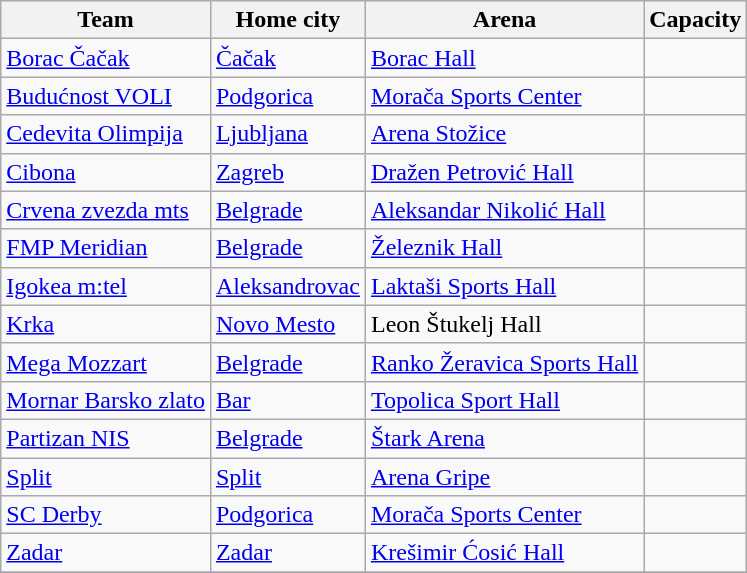<table class="wikitable sortable">
<tr>
<th>Team</th>
<th>Home city</th>
<th>Arena</th>
<th>Capacity</th>
</tr>
<tr>
<td> <a href='#'>Borac Čačak</a></td>
<td><a href='#'>Čačak</a></td>
<td><a href='#'>Borac Hall</a></td>
<td style="text-align:center"></td>
</tr>
<tr>
<td> <a href='#'>Budućnost VOLI</a></td>
<td><a href='#'>Podgorica</a></td>
<td><a href='#'>Morača Sports Center</a></td>
<td style="text-align:center"></td>
</tr>
<tr>
<td> <a href='#'>Cedevita Olimpija</a></td>
<td><a href='#'>Ljubljana</a></td>
<td><a href='#'>Arena Stožice</a></td>
<td style="text-align:center"></td>
</tr>
<tr>
<td> <a href='#'>Cibona</a></td>
<td><a href='#'>Zagreb</a></td>
<td><a href='#'>Dražen Petrović Hall</a></td>
<td style="text-align:center"></td>
</tr>
<tr>
<td> <a href='#'>Crvena zvezda mts</a></td>
<td><a href='#'>Belgrade</a></td>
<td><a href='#'>Aleksandar Nikolić Hall</a></td>
<td style="text-align:center"></td>
</tr>
<tr>
<td> <a href='#'>FMP Meridian</a></td>
<td><a href='#'>Belgrade</a></td>
<td><a href='#'>Železnik Hall</a></td>
<td style="text-align:center"></td>
</tr>
<tr>
<td> <a href='#'>Igokea m:tel</a></td>
<td><a href='#'>Aleksandrovac</a></td>
<td><a href='#'>Laktaši Sports Hall</a></td>
<td style="text-align:center"></td>
</tr>
<tr>
<td> <a href='#'>Krka</a></td>
<td><a href='#'>Novo Mesto</a></td>
<td>Leon Štukelj Hall</td>
<td style="text-align:center"></td>
</tr>
<tr>
<td> <a href='#'>Mega Mozzart</a></td>
<td><a href='#'>Belgrade</a></td>
<td><a href='#'>Ranko Žeravica Sports Hall</a></td>
<td style="text-align:center"></td>
</tr>
<tr>
<td> <a href='#'>Mornar Barsko zlato</a></td>
<td><a href='#'>Bar</a></td>
<td><a href='#'>Topolica Sport Hall</a></td>
<td style="text-align:center"></td>
</tr>
<tr>
<td> <a href='#'>Partizan NIS</a></td>
<td><a href='#'>Belgrade</a></td>
<td><a href='#'>Štark Arena</a></td>
<td style="text-align:center"></td>
</tr>
<tr>
<td> <a href='#'>Split</a></td>
<td><a href='#'>Split</a></td>
<td><a href='#'>Arena Gripe</a></td>
<td style="text-align:center"></td>
</tr>
<tr>
<td> <a href='#'>SC Derby</a></td>
<td><a href='#'>Podgorica</a></td>
<td><a href='#'>Morača Sports Center</a></td>
<td style="text-align:center"></td>
</tr>
<tr>
<td> <a href='#'>Zadar</a></td>
<td><a href='#'>Zadar</a></td>
<td><a href='#'>Krešimir Ćosić Hall</a></td>
<td style="text-align:center"></td>
</tr>
<tr>
</tr>
</table>
